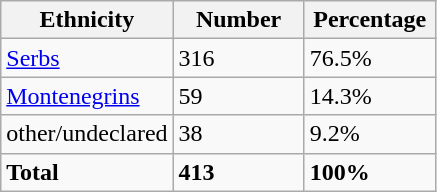<table class="wikitable">
<tr>
<th width="100px">Ethnicity</th>
<th width="80px">Number</th>
<th width="80px">Percentage</th>
</tr>
<tr>
<td><a href='#'>Serbs</a></td>
<td>316</td>
<td>76.5%</td>
</tr>
<tr>
<td><a href='#'>Montenegrins</a></td>
<td>59</td>
<td>14.3%</td>
</tr>
<tr>
<td>other/undeclared</td>
<td>38</td>
<td>9.2%</td>
</tr>
<tr>
<td><strong>Total</strong></td>
<td><strong>413</strong></td>
<td><strong>100%</strong></td>
</tr>
</table>
